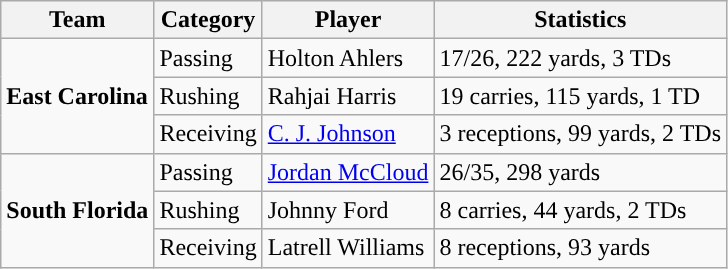<table class="wikitable" style="float: left;">
<tr>
<th>Team</th>
<th>Category</th>
<th>Player</th>
<th>Statistics</th>
</tr>
<tr>
<td rowspan=3><strong>East Carolina</strong></td>
<td>Passing</td>
<td>Holton Ahlers</td>
<td>17/26, 222 yards, 3 TDs</td>
</tr>
<tr>
<td>Rushing</td>
<td>Rahjai Harris</td>
<td>19 carries, 115 yards, 1 TD</td>
</tr>
<tr>
<td>Receiving</td>
<td><a href='#'>C. J. Johnson</a></td>
<td>3 receptions, 99 yards, 2 TDs</td>
</tr>
<tr>
<td rowspan=3><strong>South Florida</strong></td>
<td>Passing</td>
<td><a href='#'>Jordan McCloud</a></td>
<td>26/35, 298 yards</td>
</tr>
<tr>
<td>Rushing</td>
<td>Johnny Ford</td>
<td>8 carries, 44 yards, 2 TDs</td>
</tr>
<tr>
<td>Receiving</td>
<td>Latrell Williams</td>
<td>8 receptions, 93 yards</td>
</tr>
</table>
